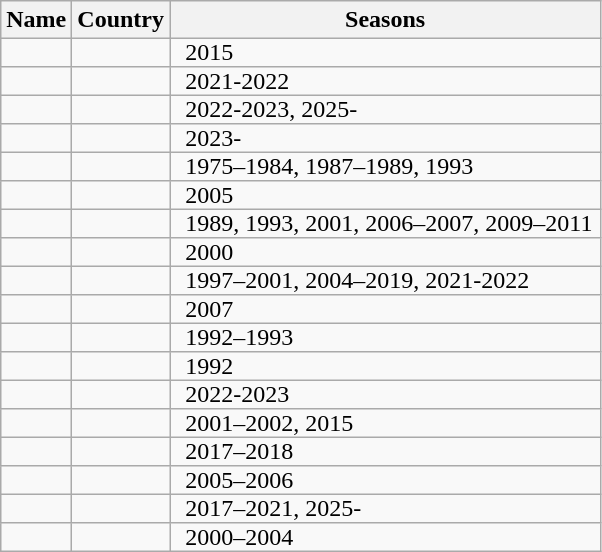<table class="wikitable sortable" style="text-align:center style="font-size: 85%; line-height: 23px">
<tr>
<th scope=col>Name</th>
<th scope=col>Country</th>
<th scope=col>Seasons</th>
</tr>
<tr>
<td align="left" style="padding: 0px 5px 0px 10px"></td>
<td align="left"></td>
<td style="padding: 0px 5px 0px 10px">2015</td>
</tr>
<tr>
<td align="left" style="padding: 0px 5px 0px 10px"></td>
<td align="left"></td>
<td style="padding: 0px 5px 0px 10px">2021-2022</td>
</tr>
<tr>
<td align="left" style="padding: 0px 5px 0px 10px"><strong></strong></td>
<td align="left"></td>
<td style="padding: 0px 5px 0px 10px">2022-2023, 2025-</td>
</tr>
<tr>
<td align="left" style="padding: 0px 5px 0px 10px"><strong></strong></td>
<td align="left"></td>
<td style="padding: 0px 5px 0px 10px">2023-</td>
</tr>
<tr>
<td align="left" style="padding: 0px 5px 0px 10px"></td>
<td align="left"></td>
<td style="padding: 0px 5px 0px 10px">1975–1984, 1987–1989, 1993</td>
</tr>
<tr>
<td align="left" style="padding: 0px 5px 0px 10px"></td>
<td align="left"></td>
<td style="padding: 0px 5px 0px 10px">2005</td>
</tr>
<tr>
<td align="left" style="padding: 0px 5px 0px 10px"></td>
<td align="left"></td>
<td style="padding: 0px 5px 0px 10px">1989, 1993, 2001, 2006–2007, 2009–2011</td>
</tr>
<tr>
<td align="left" style="padding: 0px 5px 0px 10px"></td>
<td align="left"></td>
<td style="padding: 0px 5px 0px 10px">2000</td>
</tr>
<tr>
<td align="left" style="padding: 0px 5px 0px 10px"></td>
<td align="left"></td>
<td style="padding: 0px 5px 0px 10px">1997–2001, 2004–2019, 2021-2022</td>
</tr>
<tr>
<td align="left" style="padding: 0px 5px 0px 10px"></td>
<td align="left"></td>
<td style="padding: 0px 5px 0px 10px">2007</td>
</tr>
<tr>
<td align="left" style="padding: 0px 5px 0px 10px"></td>
<td align="left"></td>
<td style="padding: 0px 5px 0px 10px">1992–1993</td>
</tr>
<tr>
<td align="left" style="padding: 0px 5px 0px 10px"></td>
<td align="left"></td>
<td style="padding: 0px 5px 0px 10px">1992</td>
</tr>
<tr>
<td align="left" style="padding: 0px 5px 0px 10px"></td>
<td align="left"></td>
<td style="padding: 0px 5px 0px 10px">2022-2023</td>
</tr>
<tr>
<td align="left" style="padding: 0px 5px 0px 10px"></td>
<td align="left"></td>
<td style="padding: 0px 5px 0px 10px">2001–2002, 2015</td>
</tr>
<tr>
<td align="left" style="padding: 0px 5px 0px 10px"></td>
<td align="left"></td>
<td style="padding: 0px 5px 0px 10px">2017–2018</td>
</tr>
<tr>
<td align="left" style="padding: 0px 5px 0px 10px"></td>
<td align="left"></td>
<td style="padding: 0px 5px 0px 10px">2005–2006</td>
</tr>
<tr>
<td align="left" style="padding: 0px 5px 0px 10px"><strong></strong></td>
<td align="left"></td>
<td style="padding: 0px 5px 0px 10px">2017–2021, 2025-</td>
</tr>
<tr>
<td align="left" style="padding: 0px 5px 0px 10px"></td>
<td align="left"></td>
<td style="padding: 0px 5px 0px 10px">2000–2004</td>
</tr>
</table>
